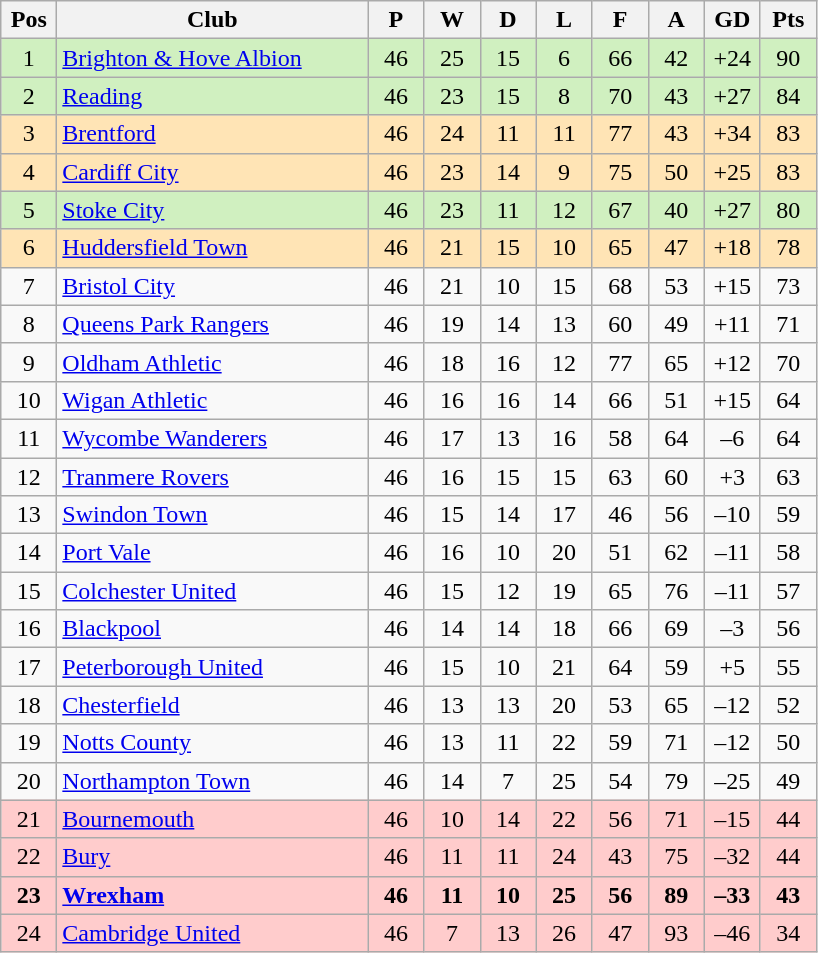<table class="wikitable" style="text-align:center">
<tr>
<th width="30">Pos</th>
<th width="200">Club</th>
<th width="30">P</th>
<th width="30">W</th>
<th width="30">D</th>
<th width="30">L</th>
<th width="30">F</th>
<th width="30">A</th>
<th width="30">GD</th>
<th width="30">Pts</th>
</tr>
<tr style="background:#D0F0C0;">
<td>1</td>
<td align="left"><a href='#'>Brighton & Hove Albion</a></td>
<td>46</td>
<td>25</td>
<td>15</td>
<td>6</td>
<td>66</td>
<td>42</td>
<td>+24</td>
<td>90</td>
</tr>
<tr style="background:#D0F0C0;">
<td>2</td>
<td align="left"><a href='#'>Reading</a></td>
<td>46</td>
<td>23</td>
<td>15</td>
<td>8</td>
<td>70</td>
<td>43</td>
<td>+27</td>
<td>84</td>
</tr>
<tr bgcolor="#FFE4B5">
<td>3</td>
<td align="left"><a href='#'>Brentford</a></td>
<td>46</td>
<td>24</td>
<td>11</td>
<td>11</td>
<td>77</td>
<td>43</td>
<td>+34</td>
<td>83</td>
</tr>
<tr bgcolor="#FFE4B5">
<td>4</td>
<td align="left"><a href='#'>Cardiff City</a></td>
<td>46</td>
<td>23</td>
<td>14</td>
<td>9</td>
<td>75</td>
<td>50</td>
<td>+25</td>
<td>83</td>
</tr>
<tr style="background:#D0F0C0;">
<td>5</td>
<td align="left"><a href='#'>Stoke City</a></td>
<td>46</td>
<td>23</td>
<td>11</td>
<td>12</td>
<td>67</td>
<td>40</td>
<td>+27</td>
<td>80</td>
</tr>
<tr bgcolor="#FFE4B5">
<td>6</td>
<td align="left"><a href='#'>Huddersfield Town</a></td>
<td>46</td>
<td>21</td>
<td>15</td>
<td>10</td>
<td>65</td>
<td>47</td>
<td>+18</td>
<td>78</td>
</tr>
<tr>
<td>7</td>
<td align="left"><a href='#'>Bristol City</a></td>
<td>46</td>
<td>21</td>
<td>10</td>
<td>15</td>
<td>68</td>
<td>53</td>
<td>+15</td>
<td>73</td>
</tr>
<tr>
<td>8</td>
<td align="left"><a href='#'>Queens Park Rangers</a></td>
<td>46</td>
<td>19</td>
<td>14</td>
<td>13</td>
<td>60</td>
<td>49</td>
<td>+11</td>
<td>71</td>
</tr>
<tr>
<td>9</td>
<td align="left"><a href='#'>Oldham Athletic</a></td>
<td>46</td>
<td>18</td>
<td>16</td>
<td>12</td>
<td>77</td>
<td>65</td>
<td>+12</td>
<td>70</td>
</tr>
<tr>
<td>10</td>
<td align="left"><a href='#'>Wigan Athletic</a></td>
<td>46</td>
<td>16</td>
<td>16</td>
<td>14</td>
<td>66</td>
<td>51</td>
<td>+15</td>
<td>64</td>
</tr>
<tr>
<td>11</td>
<td align="left"><a href='#'>Wycombe Wanderers</a></td>
<td>46</td>
<td>17</td>
<td>13</td>
<td>16</td>
<td>58</td>
<td>64</td>
<td>–6</td>
<td>64</td>
</tr>
<tr>
<td>12</td>
<td align="left"><a href='#'>Tranmere Rovers</a></td>
<td>46</td>
<td>16</td>
<td>15</td>
<td>15</td>
<td>63</td>
<td>60</td>
<td>+3</td>
<td>63</td>
</tr>
<tr>
<td>13</td>
<td align="left"><a href='#'>Swindon Town</a></td>
<td>46</td>
<td>15</td>
<td>14</td>
<td>17</td>
<td>46</td>
<td>56</td>
<td>–10</td>
<td>59</td>
</tr>
<tr>
<td>14</td>
<td align="left"><a href='#'>Port Vale</a></td>
<td>46</td>
<td>16</td>
<td>10</td>
<td>20</td>
<td>51</td>
<td>62</td>
<td>–11</td>
<td>58</td>
</tr>
<tr>
<td>15</td>
<td align="left"><a href='#'>Colchester United</a></td>
<td>46</td>
<td>15</td>
<td>12</td>
<td>19</td>
<td>65</td>
<td>76</td>
<td>–11</td>
<td>57</td>
</tr>
<tr>
<td>16</td>
<td align="left"><a href='#'>Blackpool</a></td>
<td>46</td>
<td>14</td>
<td>14</td>
<td>18</td>
<td>66</td>
<td>69</td>
<td>–3</td>
<td>56</td>
</tr>
<tr>
<td>17</td>
<td align="left"><a href='#'>Peterborough United</a></td>
<td>46</td>
<td>15</td>
<td>10</td>
<td>21</td>
<td>64</td>
<td>59</td>
<td>+5</td>
<td>55</td>
</tr>
<tr>
<td>18</td>
<td align="left"><a href='#'>Chesterfield</a></td>
<td>46</td>
<td>13</td>
<td>13</td>
<td>20</td>
<td>53</td>
<td>65</td>
<td>–12</td>
<td>52</td>
</tr>
<tr>
<td>19</td>
<td align="left"><a href='#'>Notts County</a></td>
<td>46</td>
<td>13</td>
<td>11</td>
<td>22</td>
<td>59</td>
<td>71</td>
<td>–12</td>
<td>50</td>
</tr>
<tr>
<td>20</td>
<td align="left"><a href='#'>Northampton Town</a></td>
<td>46</td>
<td>14</td>
<td>7</td>
<td>25</td>
<td>54</td>
<td>79</td>
<td>–25</td>
<td>49</td>
</tr>
<tr bgcolor="#ffcccc">
<td>21</td>
<td align="left"><a href='#'>Bournemouth</a></td>
<td>46</td>
<td>10</td>
<td>14</td>
<td>22</td>
<td>56</td>
<td>71</td>
<td>–15</td>
<td>44</td>
</tr>
<tr bgcolor="#ffcccc">
<td>22</td>
<td align="left"><a href='#'>Bury</a></td>
<td>46</td>
<td>11</td>
<td>11</td>
<td>24</td>
<td>43</td>
<td>75</td>
<td>–32</td>
<td>44</td>
</tr>
<tr bgcolor="#ffcccc">
<td><strong>23</strong></td>
<td align="left"><strong><a href='#'>Wrexham</a></strong></td>
<td><strong>46</strong></td>
<td><strong>11</strong></td>
<td><strong>10</strong></td>
<td><strong>25</strong></td>
<td><strong>56</strong></td>
<td><strong>89</strong></td>
<td><strong>–33</strong></td>
<td><strong>43</strong></td>
</tr>
<tr bgcolor="#ffcccc">
<td>24</td>
<td align="left"><a href='#'>Cambridge United</a></td>
<td>46</td>
<td>7</td>
<td>13</td>
<td>26</td>
<td>47</td>
<td>93</td>
<td>–46</td>
<td>34</td>
</tr>
</table>
